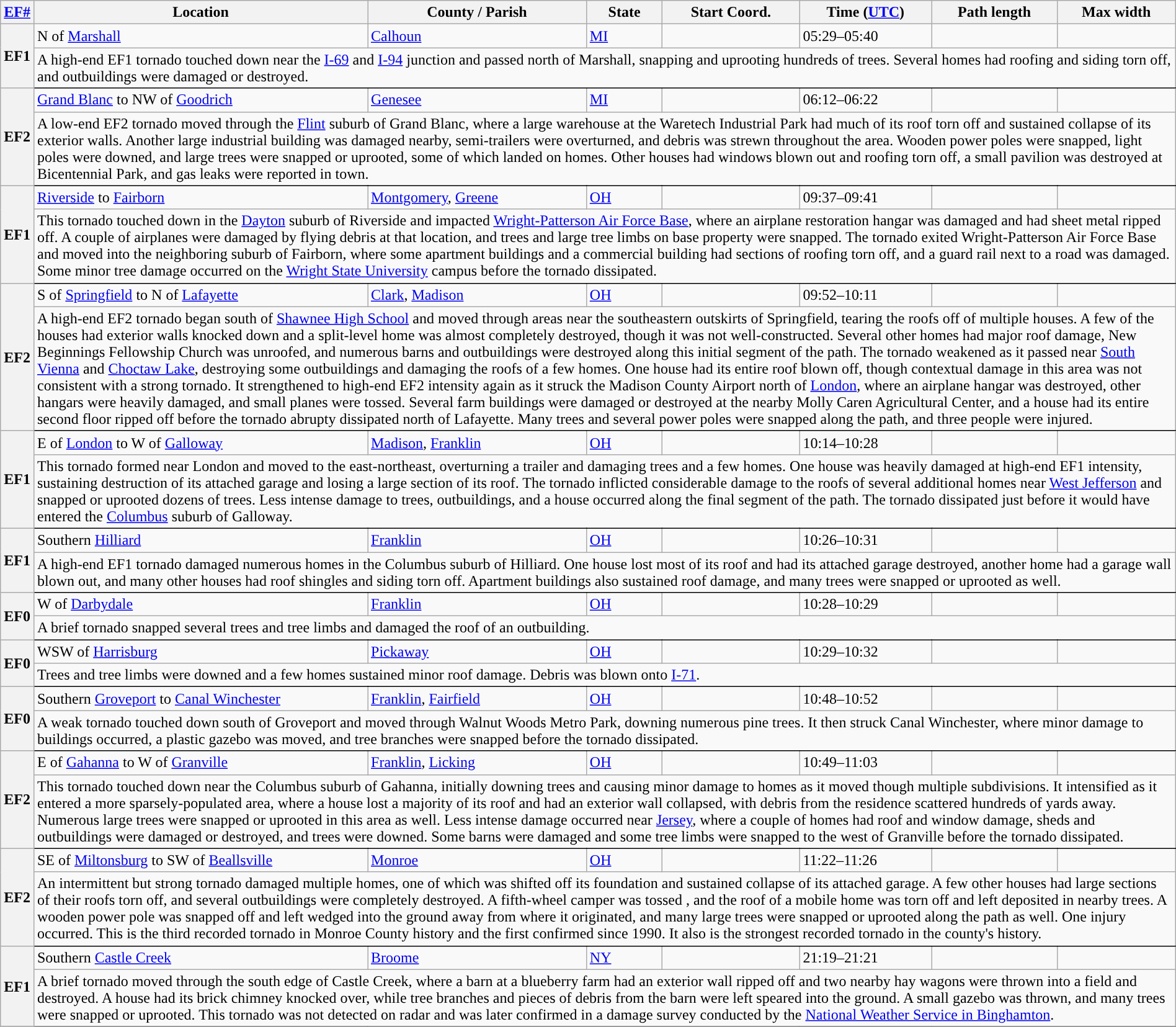<table class="wikitable sortable" style="width:100%;">
<tr>
<th scope="col" width="2%" align="center"><a href='#'>EF#</a></th>
<th scope="col" align="center" class="unsortable">Location</th>
<th scope="col" align="center" class="unsortable">County / Parish</th>
<th scope="col" align="center">State</th>
<th scope="col" align="center">Start Coord.</th>
<th scope="col" align="center">Time (<a href='#'>UTC</a>)</th>
<th scope="col" align="center">Path length</th>
<th scope="col" align="center">Max width</th>
</tr>
<tr>
<th scope="row" rowspan="2" style="background-color:#">EF1</th>
<td>N of <a href='#'>Marshall</a></td>
<td><a href='#'>Calhoun</a></td>
<td><a href='#'>MI</a></td>
<td></td>
<td>05:29–05:40</td>
<td></td>
<td></td>
</tr>
<tr class="expand-child">
<td colspan="8" style=" border-bottom: 1px solid black;">A high-end EF1 tornado touched down near the <a href='#'>I-69</a> and <a href='#'>I-94</a> junction and passed north of Marshall, snapping and uprooting hundreds of trees. Several homes had roofing and siding torn off, and outbuildings were damaged or destroyed.</td>
</tr>
<tr>
<th scope="row" rowspan="2" style="background-color:#">EF2</th>
<td><a href='#'>Grand Blanc</a> to NW of <a href='#'>Goodrich</a></td>
<td><a href='#'>Genesee</a></td>
<td><a href='#'>MI</a></td>
<td></td>
<td>06:12–06:22</td>
<td></td>
<td></td>
</tr>
<tr class="expand-child">
<td colspan="8" style=" border-bottom: 1px solid black;">A low-end EF2 tornado moved through the <a href='#'>Flint</a> suburb of Grand Blanc, where a large warehouse at the Waretech Industrial Park had much of its roof torn off and sustained collapse of its exterior walls. Another large industrial building was damaged nearby, semi-trailers were overturned, and debris was strewn throughout the area. Wooden power poles were snapped, light poles were downed, and large trees were snapped or uprooted, some of which landed on homes. Other houses had windows blown out and roofing torn off, a small pavilion was destroyed at Bicentennial Park, and gas leaks were reported in town.</td>
</tr>
<tr>
<th scope="row" rowspan="2" style="background-color:#">EF1</th>
<td><a href='#'>Riverside</a> to <a href='#'>Fairborn</a></td>
<td><a href='#'>Montgomery</a>, <a href='#'>Greene</a></td>
<td><a href='#'>OH</a></td>
<td></td>
<td>09:37–09:41</td>
<td></td>
<td></td>
</tr>
<tr class="expand-child">
<td colspan="8" style=" border-bottom: 1px solid black;">This tornado touched down in the <a href='#'>Dayton</a> suburb of Riverside and impacted <a href='#'>Wright-Patterson Air Force Base</a>, where an airplane restoration hangar was damaged and had sheet metal ripped off. A couple of airplanes were damaged by flying debris at that location, and trees and large tree limbs on base property were snapped. The tornado exited Wright-Patterson Air Force Base and moved into the neighboring suburb of Fairborn, where some apartment buildings and a commercial building had sections of roofing torn off, and a guard rail next to a road was damaged. Some minor tree damage occurred on the <a href='#'>Wright State University</a> campus before the tornado dissipated.</td>
</tr>
<tr>
<th scope="row" rowspan="2" style="background-color:#">EF2</th>
<td>S of <a href='#'>Springfield</a> to N of <a href='#'>Lafayette</a></td>
<td><a href='#'>Clark</a>, <a href='#'>Madison</a></td>
<td><a href='#'>OH</a></td>
<td></td>
<td>09:52–10:11</td>
<td></td>
<td></td>
</tr>
<tr class="expand-child">
<td colspan="8" style=" border-bottom: 1px solid black;">A high-end EF2 tornado began south of <a href='#'>Shawnee High School</a> and moved through areas near the southeastern outskirts of Springfield, tearing the roofs off of multiple houses. A few of the houses had exterior walls knocked down and a split-level home was almost completely destroyed, though it was not well-constructed. Several other homes had major roof damage, New Beginnings Fellowship Church was unroofed, and numerous barns and outbuildings were destroyed along this initial segment of the path. The tornado weakened as it passed near <a href='#'>South Vienna</a> and <a href='#'>Choctaw Lake</a>, destroying some outbuildings and damaging the roofs of a few homes. One house had its entire roof blown off, though contextual damage in this area was not consistent with a strong tornado. It strengthened to high-end EF2 intensity again as it struck the Madison County Airport north of <a href='#'>London</a>, where an airplane hangar was destroyed, other hangars were heavily damaged, and small planes were tossed. Several farm buildings were damaged or destroyed at the nearby Molly Caren Agricultural Center, and a house had its entire second floor ripped off before the tornado abrupty dissipated north of Lafayette. Many trees and several power poles were snapped along the path, and three people were injured.</td>
</tr>
<tr>
<th scope="row" rowspan="2" style="background-color:#">EF1</th>
<td>E of <a href='#'>London</a> to W of <a href='#'>Galloway</a></td>
<td><a href='#'>Madison</a>, <a href='#'>Franklin</a></td>
<td><a href='#'>OH</a></td>
<td></td>
<td>10:14–10:28</td>
<td></td>
<td></td>
</tr>
<tr class="expand-child">
<td colspan="8" style=" border-bottom: 1px solid black;">This tornado formed near London and moved to the east-northeast, overturning a trailer and damaging trees and a few homes. One house was heavily damaged at high-end EF1 intensity, sustaining destruction of its attached garage and losing a large section of its roof. The tornado inflicted considerable damage to the roofs of several additional homes near <a href='#'>West Jefferson</a> and snapped or uprooted dozens of trees. Less intense damage to trees, outbuildings, and a house occurred along the final segment of the path. The tornado dissipated just before it would have entered the <a href='#'>Columbus</a> suburb of Galloway.</td>
</tr>
<tr>
<th scope="row" rowspan="2" style="background-color:#">EF1</th>
<td>Southern <a href='#'>Hilliard</a></td>
<td><a href='#'>Franklin</a></td>
<td><a href='#'>OH</a></td>
<td></td>
<td>10:26–10:31</td>
<td></td>
<td></td>
</tr>
<tr class="expand-child">
<td colspan="8" style=" border-bottom: 1px solid black;">A high-end EF1 tornado damaged numerous homes in the Columbus suburb of Hilliard. One house lost most of its roof and had its attached garage destroyed, another home had a garage wall blown out, and many other houses had roof shingles and siding torn off. Apartment buildings also sustained roof damage, and many trees were snapped or uprooted as well.</td>
</tr>
<tr>
<th scope="row" rowspan="2" style="background-color:#">EF0</th>
<td>W of <a href='#'>Darbydale</a></td>
<td><a href='#'>Franklin</a></td>
<td><a href='#'>OH</a></td>
<td></td>
<td>10:28–10:29</td>
<td></td>
<td></td>
</tr>
<tr class="expand-child">
<td colspan="8" style=" border-bottom: 1px solid black;">A brief tornado snapped several trees and tree limbs and damaged the roof of an outbuilding.</td>
</tr>
<tr>
<th scope="row" rowspan="2" style="background-color:#">EF0</th>
<td>WSW of <a href='#'>Harrisburg</a></td>
<td><a href='#'>Pickaway</a></td>
<td><a href='#'>OH</a></td>
<td></td>
<td>10:29–10:32</td>
<td></td>
<td></td>
</tr>
<tr class="expand-child">
<td colspan="8" style=" border-bottom: 1px solid black;">Trees and tree limbs were downed and a few homes sustained minor roof damage. Debris was blown onto <a href='#'>I-71</a>.</td>
</tr>
<tr>
<th scope="row" rowspan="2" style="background-color:#">EF0</th>
<td>Southern <a href='#'>Groveport</a> to <a href='#'>Canal Winchester</a></td>
<td><a href='#'>Franklin</a>, <a href='#'>Fairfield</a></td>
<td><a href='#'>OH</a></td>
<td></td>
<td>10:48–10:52</td>
<td></td>
<td></td>
</tr>
<tr class="expand-child">
<td colspan="8" style=" border-bottom: 1px solid black;">A weak tornado touched down south of Groveport and moved through Walnut Woods Metro Park, downing numerous pine trees. It then struck Canal Winchester, where minor damage to buildings occurred, a plastic gazebo was moved, and tree branches were snapped before the tornado dissipated.</td>
</tr>
<tr>
<th scope="row" rowspan="2" style="background-color:#">EF2</th>
<td>E of <a href='#'>Gahanna</a> to W of <a href='#'>Granville</a></td>
<td><a href='#'>Franklin</a>, <a href='#'>Licking</a></td>
<td><a href='#'>OH</a></td>
<td></td>
<td>10:49–11:03</td>
<td></td>
<td></td>
</tr>
<tr class="expand-child">
<td colspan="8" style=" border-bottom: 1px solid black;">This tornado touched down near the Columbus suburb of Gahanna, initially downing trees and causing minor damage to homes as it moved though multiple subdivisions. It intensified as it entered a more sparsely-populated area, where a house lost a majority of its roof and had an exterior wall collapsed, with debris from the residence scattered hundreds of yards away. Numerous large trees were snapped or uprooted in this area as well. Less intense damage occurred near <a href='#'>Jersey</a>, where a couple of homes had roof and window damage, sheds and outbuildings were damaged or destroyed, and trees were downed. Some barns were damaged and some tree limbs were snapped to the west of Granville before the tornado dissipated.</td>
</tr>
<tr>
<th scope="row" rowspan="2" style="background-color:#">EF2</th>
<td>SE of <a href='#'>Miltonsburg</a> to SW of <a href='#'>Beallsville</a></td>
<td><a href='#'>Monroe</a></td>
<td><a href='#'>OH</a></td>
<td></td>
<td>11:22–11:26</td>
<td></td>
<td></td>
</tr>
<tr class="expand-child">
<td colspan="8" style=" border-bottom: 1px solid black;">An intermittent but strong tornado damaged multiple homes, one of which was shifted off its foundation and sustained collapse of its attached garage. A few other houses had large sections of their roofs torn off, and several outbuildings were completely destroyed. A fifth-wheel camper was tossed , and the roof of a mobile home was torn off and left deposited in nearby trees. A wooden power pole was snapped off and left wedged into the ground  away from where it originated, and many large trees were snapped or uprooted along the path as well. One injury occurred. This is the third recorded tornado in Monroe County history and the first confirmed since 1990. It also is the strongest recorded tornado in the county's history.</td>
</tr>
<tr>
<th scope="row" rowspan="2" style="background-color:#">EF1</th>
<td>Southern <a href='#'>Castle Creek</a></td>
<td><a href='#'>Broome</a></td>
<td><a href='#'>NY</a></td>
<td></td>
<td>21:19–21:21</td>
<td></td>
<td></td>
</tr>
<tr class="expand-child">
<td colspan="8" style=" border-bottom: 1px solid black;">A brief tornado moved through the south edge of Castle Creek, where a barn at a blueberry farm had an exterior wall ripped off and two nearby hay wagons were thrown into a field and destroyed. A house had its brick chimney knocked over, while tree branches and pieces of debris from the barn were left speared into the ground. A small gazebo was thrown, and many trees were snapped or uprooted. This tornado was not detected on radar and was later confirmed in a damage survey conducted by the <a href='#'>National Weather Service in Binghamton</a>.</td>
</tr>
<tr>
</tr>
</table>
